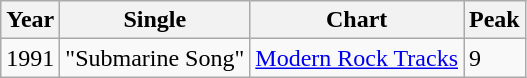<table class="wikitable">
<tr>
<th>Year</th>
<th>Single</th>
<th>Chart</th>
<th>Peak</th>
</tr>
<tr>
<td>1991</td>
<td>"Submarine Song"</td>
<td><a href='#'>Modern Rock Tracks</a></td>
<td>9</td>
</tr>
</table>
